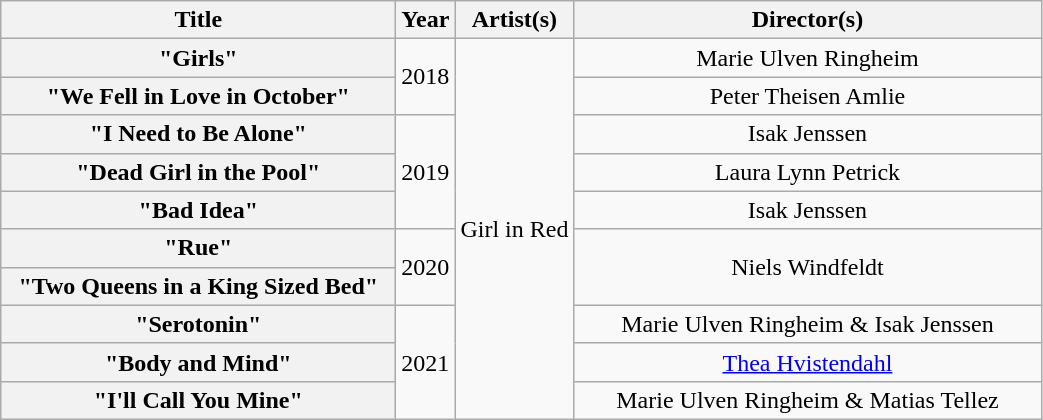<table class="wikitable plainrowheaders" style="text-align:center;">
<tr>
<th scope="col" style="width:16em;">Title</th>
<th scope="col">Year</th>
<th scope="col">Artist(s)</th>
<th scope="col" style="width:19em;">Director(s)</th>
</tr>
<tr>
<th scope="row">"Girls"</th>
<td rowspan="2">2018</td>
<td rowspan="10">Girl in Red</td>
<td>Marie Ulven Ringheim</td>
</tr>
<tr>
<th scope="row">"We Fell in Love in October"</th>
<td>Peter Theisen Amlie</td>
</tr>
<tr>
<th scope="row">"I Need to Be Alone"</th>
<td rowspan="3">2019</td>
<td>Isak Jenssen</td>
</tr>
<tr>
<th scope="row">"Dead Girl in the Pool"</th>
<td>Laura Lynn Petrick</td>
</tr>
<tr>
<th scope="row">"Bad Idea"</th>
<td>Isak Jenssen</td>
</tr>
<tr>
<th scope="row">"Rue"</th>
<td rowspan="2">2020</td>
<td rowspan="2">Niels Windfeldt</td>
</tr>
<tr>
<th scope="row">"Two Queens in a King Sized Bed"</th>
</tr>
<tr>
<th scope="row">"Serotonin"</th>
<td rowspan="3">2021</td>
<td>Marie Ulven Ringheim & Isak Jenssen</td>
</tr>
<tr>
<th scope="row">"Body and Mind"</th>
<td><a href='#'>Thea Hvistendahl</a></td>
</tr>
<tr>
<th scope="row">"I'll Call You Mine"</th>
<td>Marie Ulven Ringheim & Matias Tellez</td>
</tr>
</table>
